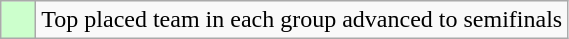<table class="wikitable">
<tr>
<td style="background:#cfc;">    </td>
<td>Top placed team in each group advanced to semifinals</td>
</tr>
</table>
